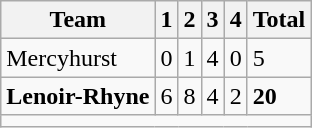<table class="wikitable">
<tr>
<th>Team</th>
<th>1</th>
<th>2</th>
<th>3</th>
<th>4</th>
<th>Total</th>
</tr>
<tr>
<td>Mercyhurst</td>
<td>0</td>
<td>1</td>
<td>4</td>
<td>0</td>
<td>5</td>
</tr>
<tr>
<td><strong>Lenoir-Rhyne</strong></td>
<td>6</td>
<td>8</td>
<td>4</td>
<td>2</td>
<td><strong>20</strong></td>
</tr>
<tr>
<td colspan="6"></td>
</tr>
</table>
